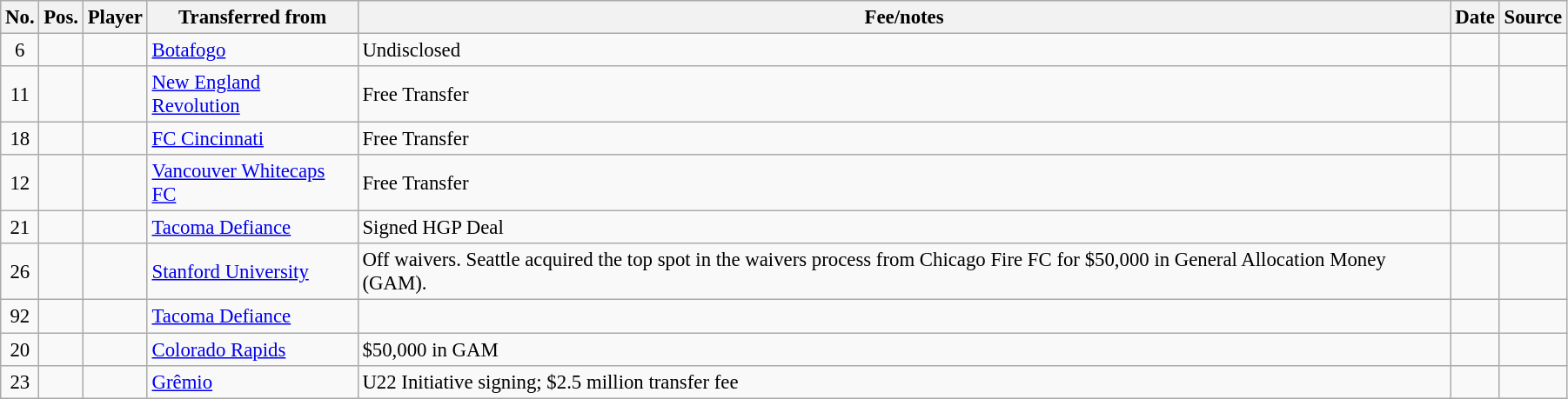<table class="wikitable sortable" style="width:95%; text-align:center; font-size:95%; text-align:left;">
<tr>
<th>No.</th>
<th><strong>Pos.</strong></th>
<th><strong>Player</strong></th>
<th><strong>Transferred from</strong></th>
<th><strong>Fee/notes</strong></th>
<th><strong>Date</strong></th>
<th>Source</th>
</tr>
<tr>
<td align=center>6</td>
<td align=center></td>
<td></td>
<td> <a href='#'>Botafogo</a></td>
<td>Undisclosed</td>
<td></td>
<td></td>
</tr>
<tr>
<td align=center>11</td>
<td align=center></td>
<td></td>
<td> <a href='#'>New England Revolution</a></td>
<td>Free Transfer</td>
<td></td>
<td></td>
</tr>
<tr>
<td align=center>18</td>
<td align=center></td>
<td></td>
<td> <a href='#'>FC Cincinnati</a></td>
<td>Free Transfer</td>
<td></td>
<td></td>
</tr>
<tr>
<td align=center>12</td>
<td align=center></td>
<td></td>
<td> <a href='#'>Vancouver Whitecaps FC</a></td>
<td>Free Transfer</td>
<td></td>
<td></td>
</tr>
<tr>
<td align=center>21</td>
<td align=center></td>
<td></td>
<td> <a href='#'>Tacoma Defiance</a></td>
<td>Signed HGP Deal</td>
<td></td>
<td></td>
</tr>
<tr>
<td align=center>26</td>
<td align=center></td>
<td></td>
<td> <a href='#'>Stanford University</a></td>
<td>Off waivers. Seattle acquired the top spot in the waivers process from Chicago Fire FC for $50,000 in General Allocation Money (GAM).</td>
<td></td>
<td></td>
</tr>
<tr>
<td align=center>92</td>
<td align=center></td>
<td></td>
<td> <a href='#'>Tacoma Defiance</a></td>
<td></td>
<td></td>
<td></td>
</tr>
<tr>
<td align=center>20</td>
<td align=center></td>
<td></td>
<td> <a href='#'>Colorado Rapids</a></td>
<td>$50,000 in GAM</td>
<td></td>
<td></td>
</tr>
<tr>
<td align=center>23</td>
<td align=center></td>
<td></td>
<td> <a href='#'>Grêmio</a></td>
<td>U22 Initiative signing; $2.5 million transfer fee</td>
<td></td>
<td></td>
</tr>
</table>
